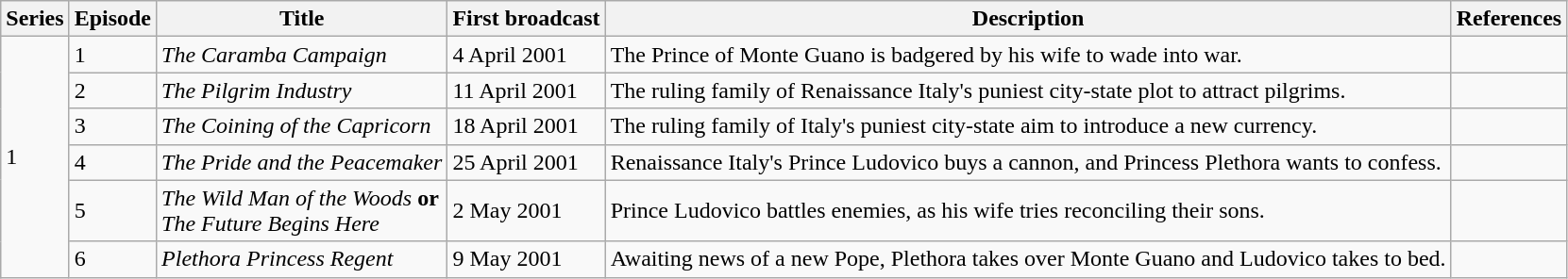<table class="wikitable">
<tr>
<th>Series</th>
<th>Episode</th>
<th>Title</th>
<th>First broadcast</th>
<th>Description</th>
<th>References</th>
</tr>
<tr>
<td rowspan="6">1</td>
<td>1</td>
<td><em>The Caramba Campaign</em></td>
<td>4 April 2001</td>
<td>The Prince of Monte Guano is badgered by his wife to wade into war.</td>
<td></td>
</tr>
<tr>
<td>2</td>
<td><em>The Pilgrim Industry</em></td>
<td>11 April 2001</td>
<td>The ruling family of Renaissance Italy's puniest city-state plot to attract pilgrims.</td>
<td></td>
</tr>
<tr>
<td>3</td>
<td><em>The Coining of the Capricorn</em></td>
<td>18 April 2001</td>
<td>The ruling family of Italy's puniest city-state aim to introduce a new currency.</td>
<td></td>
</tr>
<tr>
<td>4</td>
<td><em>The Pride and the Peacemaker</em></td>
<td>25 April 2001</td>
<td>Renaissance Italy's Prince Ludovico buys a cannon, and Princess Plethora wants to confess.</td>
<td></td>
</tr>
<tr>
<td>5</td>
<td><em>The Wild Man of the Woods</em> <strong>or</strong> <br> <em>The Future Begins Here</em></td>
<td>2 May 2001</td>
<td>Prince Ludovico battles enemies, as his wife tries reconciling their sons.</td>
<td></td>
</tr>
<tr>
<td>6</td>
<td><em>Plethora Princess Regent</em></td>
<td>9 May 2001</td>
<td>Awaiting news of a new Pope, Plethora takes over Monte Guano and Ludovico takes to bed.</td>
<td></td>
</tr>
</table>
